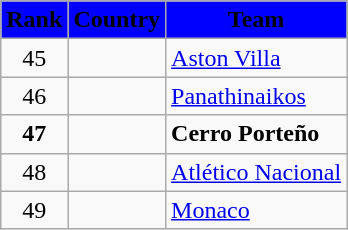<table class="wikitable" style="text-align: center;">
<tr>
<th style="background:blue"><span> Rank</span></th>
<th style="background:blue"><span> Country</span></th>
<th style="background:blue"><span> Team</span></th>
</tr>
<tr>
<td>45</td>
<td></td>
<td style="text-align: left;"><a href='#'>Aston Villa</a></td>
</tr>
<tr>
<td>46</td>
<td></td>
<td style="text-align: left;"><a href='#'> Panathinaikos</a></td>
</tr>
<tr>
<td><strong>47</strong></td>
<td></td>
<td style="text-align: left;"><strong>Cerro Porteño</strong></td>
</tr>
<tr>
<td>48</td>
<td></td>
<td style="text-align: left;"><a href='#'>Atlético Nacional</a></td>
</tr>
<tr>
<td>49</td>
<td></td>
<td style="text-align: left;"><a href='#'>Monaco</a></td>
</tr>
</table>
